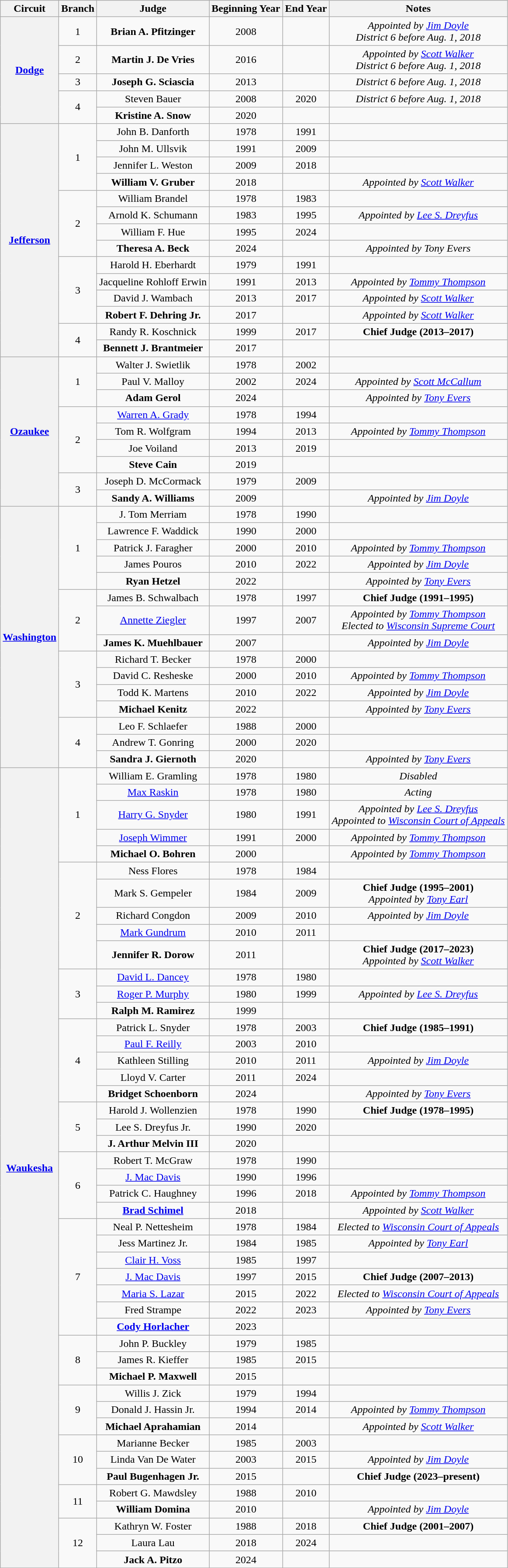<table class=wikitable style="text-align:center">
<tr>
<th>Circuit</th>
<th>Branch</th>
<th>Judge</th>
<th>Beginning Year</th>
<th>End Year</th>
<th>Notes</th>
</tr>
<tr>
<th rowspan="5"><a href='#'>Dodge</a></th>
<td>1</td>
<td><strong>Brian A. Pfitzinger</strong></td>
<td>2008</td>
<td></td>
<td><em>Appointed by <a href='#'>Jim Doyle</a></em><br><em>District 6 before Aug. 1, 2018</em></td>
</tr>
<tr>
<td>2</td>
<td><strong>Martin J. De Vries</strong></td>
<td>2016</td>
<td></td>
<td><em>Appointed by <a href='#'>Scott Walker</a></em><br><em>District 6 before Aug. 1, 2018</em></td>
</tr>
<tr>
<td>3</td>
<td><strong>Joseph G. Sciascia</strong></td>
<td>2013</td>
<td></td>
<td><em>District 6 before Aug. 1, 2018</em></td>
</tr>
<tr>
<td rowspan="2">4</td>
<td>Steven Bauer</td>
<td>2008</td>
<td>2020</td>
<td><em>District 6 before Aug. 1, 2018</em></td>
</tr>
<tr>
<td><strong>Kristine A. Snow</strong></td>
<td>2020</td>
<td></td>
<td></td>
</tr>
<tr>
<th rowspan="14"><a href='#'>Jefferson</a></th>
<td rowspan="4">1</td>
<td>John B. Danforth</td>
<td>1978</td>
<td>1991</td>
<td></td>
</tr>
<tr>
<td>John M. Ullsvik</td>
<td>1991</td>
<td>2009</td>
<td></td>
</tr>
<tr>
<td>Jennifer L. Weston</td>
<td>2009</td>
<td>2018</td>
<td></td>
</tr>
<tr>
<td><strong>William V. Gruber</strong></td>
<td>2018</td>
<td></td>
<td><em>Appointed by <a href='#'>Scott Walker</a></em></td>
</tr>
<tr>
<td rowspan="4">2</td>
<td>William Brandel</td>
<td>1978</td>
<td>1983</td>
<td></td>
</tr>
<tr>
<td>Arnold K. Schumann</td>
<td>1983</td>
<td>1995</td>
<td><em>Appointed by <a href='#'>Lee S. Dreyfus</a></em></td>
</tr>
<tr>
<td>William F. Hue</td>
<td>1995</td>
<td>2024</td>
<td></td>
</tr>
<tr>
<td><strong>Theresa A. Beck</strong></td>
<td>2024</td>
<td></td>
<td><em>Appointed by Tony Evers</em></td>
</tr>
<tr>
<td rowspan="4">3</td>
<td>Harold H. Eberhardt</td>
<td>1979</td>
<td>1991</td>
<td></td>
</tr>
<tr>
<td>Jacqueline Rohloff Erwin</td>
<td>1991</td>
<td>2013</td>
<td><em>Appointed by <a href='#'>Tommy Thompson</a></em></td>
</tr>
<tr>
<td>David J. Wambach</td>
<td>2013</td>
<td>2017</td>
<td><em>Appointed by <a href='#'>Scott Walker</a></em></td>
</tr>
<tr>
<td><strong>Robert F. Dehring Jr.</strong></td>
<td>2017</td>
<td></td>
<td><em>Appointed by <a href='#'>Scott Walker</a></em></td>
</tr>
<tr>
<td rowspan="2">4</td>
<td>Randy R. Koschnick</td>
<td>1999</td>
<td>2017</td>
<td><strong>Chief Judge (2013–2017)</strong></td>
</tr>
<tr>
<td><strong>Bennett J. Brantmeier</strong></td>
<td>2017</td>
<td></td>
<td></td>
</tr>
<tr>
<th rowspan="9"><a href='#'>Ozaukee</a></th>
<td rowspan="3">1</td>
<td>Walter J. Swietlik</td>
<td>1978</td>
<td>2002</td>
<td></td>
</tr>
<tr>
<td>Paul V. Malloy</td>
<td>2002</td>
<td>2024</td>
<td><em>Appointed by <a href='#'>Scott McCallum</a></em></td>
</tr>
<tr>
<td><strong>Adam Gerol</strong></td>
<td>2024</td>
<td></td>
<td><em>Appointed by <a href='#'>Tony Evers</a></em></td>
</tr>
<tr>
<td rowspan="4">2</td>
<td><a href='#'>Warren A. Grady</a></td>
<td>1978</td>
<td>1994</td>
<td></td>
</tr>
<tr>
<td>Tom R. Wolfgram</td>
<td>1994</td>
<td>2013</td>
<td><em>Appointed by <a href='#'>Tommy Thompson</a></em></td>
</tr>
<tr>
<td>Joe Voiland</td>
<td>2013</td>
<td>2019</td>
<td></td>
</tr>
<tr>
<td><strong>Steve Cain</strong></td>
<td>2019</td>
<td></td>
<td></td>
</tr>
<tr>
<td rowspan="2">3</td>
<td>Joseph D. McCormack</td>
<td>1979</td>
<td>2009</td>
<td></td>
</tr>
<tr>
<td><strong>Sandy A. Williams</strong></td>
<td>2009</td>
<td></td>
<td><em>Appointed by <a href='#'>Jim Doyle</a></em></td>
</tr>
<tr>
<th rowspan="15"><a href='#'>Washington</a></th>
<td rowspan="5">1</td>
<td>J. Tom Merriam</td>
<td>1978</td>
<td>1990</td>
<td></td>
</tr>
<tr>
<td>Lawrence F. Waddick</td>
<td>1990</td>
<td>2000</td>
<td></td>
</tr>
<tr>
<td>Patrick J. Faragher</td>
<td>2000</td>
<td>2010</td>
<td><em>Appointed by <a href='#'>Tommy Thompson</a></em></td>
</tr>
<tr>
<td>James Pouros</td>
<td>2010</td>
<td>2022</td>
<td><em>Appointed by <a href='#'>Jim Doyle</a></em></td>
</tr>
<tr>
<td><strong>Ryan Hetzel</strong></td>
<td>2022</td>
<td></td>
<td><em>Appointed by <a href='#'>Tony Evers</a></em></td>
</tr>
<tr>
<td rowspan="3">2</td>
<td>James B. Schwalbach</td>
<td>1978</td>
<td>1997</td>
<td><strong>Chief Judge (1991–1995)</strong></td>
</tr>
<tr>
<td><a href='#'>Annette Ziegler</a></td>
<td>1997</td>
<td>2007</td>
<td><em>Appointed by <a href='#'>Tommy Thompson</a></em><br><em>Elected to <a href='#'>Wisconsin Supreme Court</a></em></td>
</tr>
<tr>
<td><strong>James K. Muehlbauer</strong></td>
<td>2007</td>
<td></td>
<td><em>Appointed by <a href='#'>Jim Doyle</a></em></td>
</tr>
<tr>
<td rowspan="4">3</td>
<td>Richard T. Becker</td>
<td>1978</td>
<td>2000</td>
<td></td>
</tr>
<tr>
<td>David C. Resheske</td>
<td>2000</td>
<td>2010</td>
<td><em>Appointed by <a href='#'>Tommy Thompson</a></em></td>
</tr>
<tr>
<td>Todd K. Martens</td>
<td>2010</td>
<td>2022</td>
<td><em>Appointed by <a href='#'>Jim Doyle</a></em></td>
</tr>
<tr>
<td><strong>Michael Kenitz</strong></td>
<td>2022</td>
<td></td>
<td><em>Appointed by <a href='#'>Tony Evers</a></em></td>
</tr>
<tr>
<td rowspan="3">4</td>
<td>Leo F. Schlaefer</td>
<td>1988</td>
<td>2000</td>
<td></td>
</tr>
<tr>
<td>Andrew T. Gonring</td>
<td>2000</td>
<td>2020</td>
<td></td>
</tr>
<tr>
<td><strong>Sandra J. Giernoth</strong></td>
<td>2020</td>
<td></td>
<td><em>Appointed by <a href='#'>Tony Evers</a></em></td>
</tr>
<tr>
<th rowspan="46"><a href='#'>Waukesha</a></th>
<td rowspan="5">1</td>
<td>William E. Gramling</td>
<td>1978</td>
<td>1980</td>
<td><em>Disabled</em></td>
</tr>
<tr>
<td><a href='#'>Max Raskin</a></td>
<td>1978</td>
<td>1980</td>
<td><em>Acting</em></td>
</tr>
<tr>
<td><a href='#'>Harry G. Snyder</a></td>
<td>1980</td>
<td>1991</td>
<td><em>Appointed by <a href='#'>Lee S. Dreyfus</a></em><br><em>Appointed to <a href='#'>Wisconsin Court of Appeals</a></em></td>
</tr>
<tr>
<td><a href='#'>Joseph Wimmer</a></td>
<td>1991</td>
<td>2000</td>
<td><em>Appointed by <a href='#'>Tommy Thompson</a></em></td>
</tr>
<tr>
<td><strong>Michael O. Bohren</strong></td>
<td>2000</td>
<td></td>
<td><em>Appointed by <a href='#'>Tommy Thompson</a></em></td>
</tr>
<tr>
<td rowspan="5">2</td>
<td>Ness Flores</td>
<td>1978</td>
<td>1984</td>
<td></td>
</tr>
<tr>
<td>Mark S. Gempeler</td>
<td>1984</td>
<td>2009</td>
<td><strong>Chief Judge (1995–2001)</strong><br><em>Appointed by <a href='#'>Tony Earl</a></em></td>
</tr>
<tr>
<td>Richard Congdon</td>
<td>2009</td>
<td>2010</td>
<td><em>Appointed by <a href='#'>Jim Doyle</a></em></td>
</tr>
<tr>
<td><a href='#'>Mark Gundrum</a></td>
<td>2010</td>
<td>2011</td>
<td></td>
</tr>
<tr>
<td><strong>Jennifer R. Dorow</strong></td>
<td>2011</td>
<td></td>
<td><strong>Chief Judge (2017–2023)</strong><br><em>Appointed by <a href='#'>Scott Walker</a></em></td>
</tr>
<tr>
<td rowspan="3">3</td>
<td><a href='#'>David L. Dancey</a></td>
<td>1978</td>
<td>1980</td>
<td></td>
</tr>
<tr>
<td><a href='#'>Roger P. Murphy</a></td>
<td>1980</td>
<td>1999</td>
<td><em>Appointed by <a href='#'>Lee S. Dreyfus</a></em></td>
</tr>
<tr>
<td><strong>Ralph M. Ramirez</strong></td>
<td>1999</td>
<td></td>
<td></td>
</tr>
<tr>
<td rowspan="5">4</td>
<td>Patrick L. Snyder</td>
<td>1978</td>
<td>2003</td>
<td><strong>Chief Judge (1985–1991)</strong></td>
</tr>
<tr>
<td><a href='#'>Paul F. Reilly</a></td>
<td>2003</td>
<td>2010</td>
<td></td>
</tr>
<tr>
<td>Kathleen Stilling</td>
<td>2010</td>
<td>2011</td>
<td><em>Appointed by <a href='#'>Jim Doyle</a></em></td>
</tr>
<tr>
<td>Lloyd V. Carter</td>
<td>2011</td>
<td>2024</td>
<td></td>
</tr>
<tr>
<td><strong>Bridget Schoenborn</strong></td>
<td>2024</td>
<td></td>
<td><em>Appointed by <a href='#'>Tony Evers</a></em></td>
</tr>
<tr>
<td rowspan="3">5</td>
<td>Harold J. Wollenzien</td>
<td>1978</td>
<td>1990</td>
<td><strong>Chief Judge (1978–1995)</strong></td>
</tr>
<tr>
<td>Lee S. Dreyfus Jr.</td>
<td>1990</td>
<td>2020</td>
<td></td>
</tr>
<tr>
<td><strong>J. Arthur Melvin III</strong></td>
<td>2020</td>
<td></td>
<td></td>
</tr>
<tr>
<td rowspan="4">6</td>
<td>Robert T. McGraw</td>
<td>1978</td>
<td>1990</td>
<td></td>
</tr>
<tr>
<td><a href='#'>J. Mac Davis</a></td>
<td>1990</td>
<td>1996</td>
<td></td>
</tr>
<tr>
<td>Patrick C. Haughney</td>
<td>1996</td>
<td>2018</td>
<td><em>Appointed by <a href='#'>Tommy Thompson</a></em></td>
</tr>
<tr>
<td><strong><a href='#'>Brad Schimel</a></strong></td>
<td>2018</td>
<td></td>
<td><em>Appointed by <a href='#'>Scott Walker</a></em></td>
</tr>
<tr>
<td rowspan="7">7</td>
<td>Neal P. Nettesheim</td>
<td>1978</td>
<td>1984</td>
<td><em>Elected to <a href='#'>Wisconsin Court of Appeals</a></em></td>
</tr>
<tr>
<td>Jess Martinez Jr.</td>
<td>1984</td>
<td>1985</td>
<td><em>Appointed by <a href='#'>Tony Earl</a></em></td>
</tr>
<tr>
<td><a href='#'>Clair H. Voss</a></td>
<td>1985</td>
<td>1997</td>
<td></td>
</tr>
<tr>
<td><a href='#'>J. Mac Davis</a></td>
<td>1997</td>
<td>2015</td>
<td><strong>Chief Judge (2007–2013)</strong></td>
</tr>
<tr>
<td><a href='#'>Maria S. Lazar</a></td>
<td>2015</td>
<td>2022</td>
<td><em>Elected to <a href='#'>Wisconsin Court of Appeals</a></em></td>
</tr>
<tr>
<td>Fred Strampe</td>
<td>2022</td>
<td>2023</td>
<td><em>Appointed by <a href='#'>Tony Evers</a></em></td>
</tr>
<tr>
<td><strong><a href='#'>Cody Horlacher</a></strong></td>
<td>2023</td>
<td></td>
<td></td>
</tr>
<tr>
<td rowspan="3">8</td>
<td>John P. Buckley</td>
<td>1979</td>
<td>1985</td>
<td></td>
</tr>
<tr>
<td>James R. Kieffer</td>
<td>1985</td>
<td>2015</td>
<td></td>
</tr>
<tr>
<td><strong>Michael P. Maxwell</strong></td>
<td>2015</td>
<td></td>
<td></td>
</tr>
<tr>
<td rowspan="3">9</td>
<td>Willis J. Zick</td>
<td>1979</td>
<td>1994</td>
<td></td>
</tr>
<tr>
<td>Donald J. Hassin Jr.</td>
<td>1994</td>
<td>2014</td>
<td><em>Appointed by <a href='#'>Tommy Thompson</a></em></td>
</tr>
<tr>
<td><strong>Michael Aprahamian</strong></td>
<td>2014</td>
<td></td>
<td><em>Appointed by <a href='#'>Scott Walker</a></em></td>
</tr>
<tr>
<td rowspan="3">10</td>
<td>Marianne Becker</td>
<td>1985</td>
<td>2003</td>
<td></td>
</tr>
<tr>
<td>Linda Van De Water</td>
<td>2003</td>
<td>2015</td>
<td><em>Appointed by <a href='#'>Jim Doyle</a></em></td>
</tr>
<tr>
<td><strong>Paul Bugenhagen Jr.</strong></td>
<td>2015</td>
<td></td>
<td><strong>Chief Judge (2023–present)</strong></td>
</tr>
<tr>
<td rowspan="2">11</td>
<td>Robert G. Mawdsley</td>
<td>1988</td>
<td>2010</td>
<td></td>
</tr>
<tr>
<td><strong>William Domina</strong></td>
<td>2010</td>
<td></td>
<td><em>Appointed by <a href='#'>Jim Doyle</a></em></td>
</tr>
<tr>
<td rowspan="3">12</td>
<td>Kathryn W. Foster</td>
<td>1988</td>
<td>2018</td>
<td><strong>Chief Judge (2001–2007)</strong></td>
</tr>
<tr>
<td>Laura Lau</td>
<td>2018</td>
<td>2024</td>
<td></td>
</tr>
<tr>
<td><strong>Jack A. Pitzo</strong></td>
<td>2024</td>
<td></td>
<td></td>
</tr>
</table>
